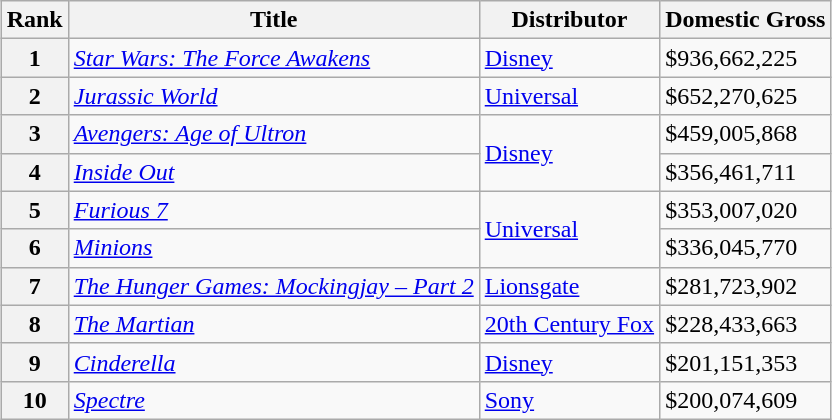<table class="wikitable" style="margin:auto; margin:auto;">
<tr>
<th>Rank</th>
<th>Title</th>
<th>Distributor</th>
<th>Domestic Gross </th>
</tr>
<tr>
<th style="text-align:center;">1</th>
<td><em><a href='#'>Star Wars: The Force Awakens</a></em></td>
<td><a href='#'>Disney</a></td>
<td>$936,662,225</td>
</tr>
<tr>
<th style="text-align:center;">2</th>
<td><em><a href='#'>Jurassic World</a></em></td>
<td><a href='#'>Universal</a></td>
<td>$652,270,625</td>
</tr>
<tr>
<th style="text-align:center;">3</th>
<td><em><a href='#'>Avengers: Age of Ultron</a></em></td>
<td rowspan="2"><a href='#'>Disney</a></td>
<td>$459,005,868</td>
</tr>
<tr>
<th style="text-align:center;">4</th>
<td><em><a href='#'>Inside Out</a></em></td>
<td>$356,461,711</td>
</tr>
<tr>
<th style="text-align:center;">5</th>
<td><em><a href='#'>Furious 7</a></em></td>
<td rowspan="2"><a href='#'>Universal</a></td>
<td>$353,007,020</td>
</tr>
<tr>
<th style="text-align:center;">6</th>
<td><em><a href='#'>Minions</a></em></td>
<td>$336,045,770</td>
</tr>
<tr>
<th style="text-align:center;">7</th>
<td><em><a href='#'>The Hunger Games: Mockingjay – Part 2</a></em></td>
<td><a href='#'>Lionsgate</a></td>
<td>$281,723,902</td>
</tr>
<tr>
<th style="text-align:center;">8</th>
<td><em><a href='#'>The Martian</a></em></td>
<td><a href='#'>20th Century Fox</a></td>
<td>$228,433,663</td>
</tr>
<tr>
<th style="text-align:center;">9</th>
<td><em><a href='#'>Cinderella</a></em></td>
<td><a href='#'>Disney</a></td>
<td>$201,151,353</td>
</tr>
<tr>
<th style="text-align:center;">10</th>
<td><em><a href='#'>Spectre</a></em></td>
<td><a href='#'>Sony</a></td>
<td>$200,074,609</td>
</tr>
</table>
